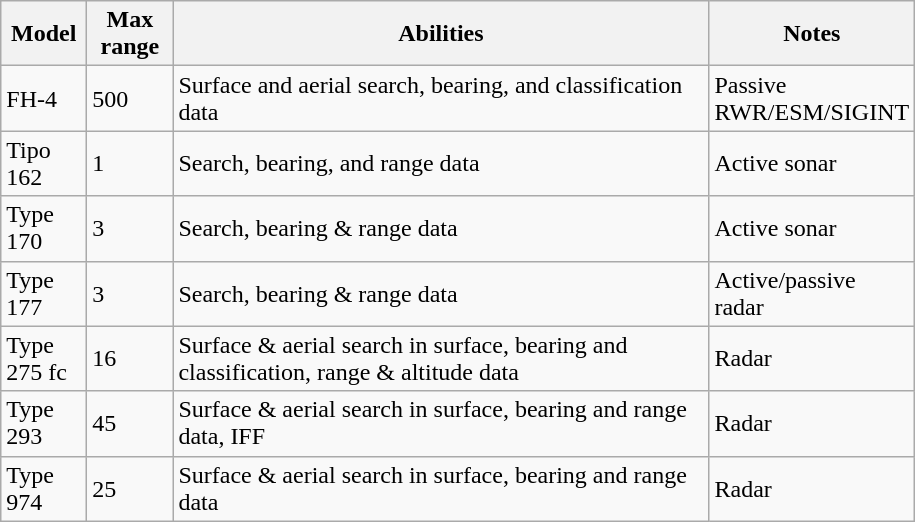<table class="wikitable">
<tr>
<th width="50">Model</th>
<th width="50">Max range</th>
<th width="350">Abilities</th>
<th width="100">Notes</th>
</tr>
<tr>
<td>FH-4</td>
<td>500</td>
<td>Surface and aerial search, bearing, and classification data</td>
<td>Passive RWR/ESM/SIGINT</td>
</tr>
<tr>
<td>Tipo 162</td>
<td>1</td>
<td>Search, bearing, and range data</td>
<td>Active sonar</td>
</tr>
<tr>
<td>Type 170</td>
<td>3</td>
<td>Search, bearing & range data</td>
<td>Active sonar</td>
</tr>
<tr>
<td>Type 177</td>
<td>3</td>
<td>Search, bearing & range data</td>
<td>Active/passive radar</td>
</tr>
<tr>
<td>Type 275 fc</td>
<td>16</td>
<td>Surface & aerial search in surface, bearing and classification, range & altitude data</td>
<td>Radar</td>
</tr>
<tr>
<td>Type 293</td>
<td>45</td>
<td>Surface & aerial search in surface, bearing and range data, IFF</td>
<td>Radar</td>
</tr>
<tr>
<td>Type 974</td>
<td>25</td>
<td>Surface & aerial search in surface, bearing and range data</td>
<td>Radar</td>
</tr>
</table>
